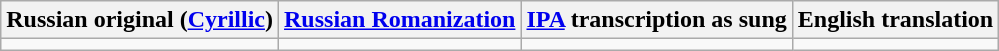<table class="wikitable">
<tr>
<th>Russian original (<a href='#'>Cyrillic</a>)</th>
<th><a href='#'>Russian Romanization</a></th>
<th><a href='#'>IPA</a> transcription as sung</th>
<th>English translation</th>
</tr>
<tr style="vertical-align:top; white-space:nowrap;">
<td></td>
<td></td>
<td></td>
<td></td>
</tr>
</table>
